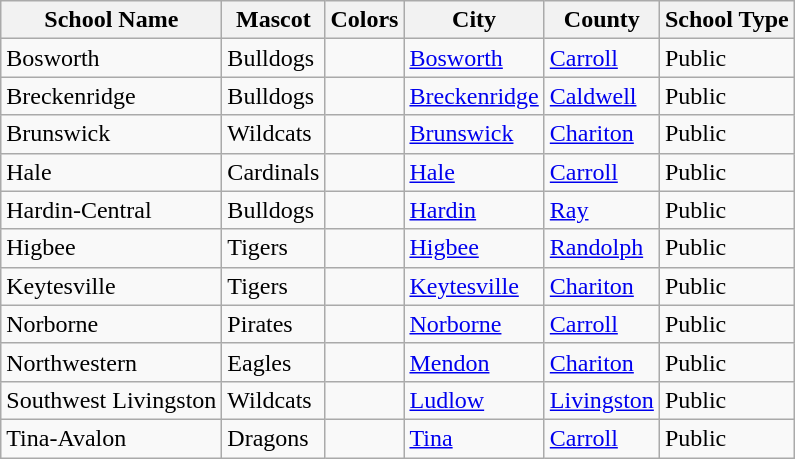<table class="wikitable">
<tr>
<th>School Name</th>
<th>Mascot</th>
<th>Colors</th>
<th>City</th>
<th>County</th>
<th>School Type</th>
</tr>
<tr>
<td>Bosworth</td>
<td>Bulldogs</td>
<td> </td>
<td><a href='#'>Bosworth</a></td>
<td><a href='#'>Carroll</a></td>
<td>Public</td>
</tr>
<tr>
<td>Breckenridge</td>
<td>Bulldogs</td>
<td> </td>
<td><a href='#'>Breckenridge</a></td>
<td><a href='#'>Caldwell</a></td>
<td>Public</td>
</tr>
<tr>
<td>Brunswick</td>
<td>Wildcats</td>
<td> </td>
<td><a href='#'>Brunswick</a></td>
<td><a href='#'>Chariton</a></td>
<td>Public</td>
</tr>
<tr>
<td>Hale</td>
<td>Cardinals</td>
<td> </td>
<td><a href='#'>Hale</a></td>
<td><a href='#'>Carroll</a></td>
<td>Public</td>
</tr>
<tr>
<td>Hardin-Central</td>
<td>Bulldogs</td>
<td> </td>
<td><a href='#'>Hardin</a></td>
<td><a href='#'>Ray</a></td>
<td>Public</td>
</tr>
<tr>
<td>Higbee</td>
<td>Tigers</td>
<td> </td>
<td><a href='#'>Higbee</a></td>
<td><a href='#'>Randolph</a></td>
<td>Public</td>
</tr>
<tr>
<td>Keytesville</td>
<td>Tigers</td>
<td> </td>
<td><a href='#'>Keytesville</a></td>
<td><a href='#'>Chariton</a></td>
<td>Public</td>
</tr>
<tr>
<td>Norborne</td>
<td>Pirates</td>
<td> </td>
<td><a href='#'>Norborne</a></td>
<td><a href='#'>Carroll</a></td>
<td>Public</td>
</tr>
<tr>
<td>Northwestern</td>
<td>Eagles</td>
<td> </td>
<td><a href='#'>Mendon</a></td>
<td><a href='#'>Chariton</a></td>
<td>Public</td>
</tr>
<tr>
<td>Southwest Livingston</td>
<td>Wildcats</td>
<td> </td>
<td><a href='#'>Ludlow</a></td>
<td><a href='#'>Livingston</a></td>
<td>Public</td>
</tr>
<tr>
<td>Tina-Avalon</td>
<td>Dragons</td>
<td> </td>
<td><a href='#'>Tina</a></td>
<td><a href='#'>Carroll</a></td>
<td>Public</td>
</tr>
</table>
